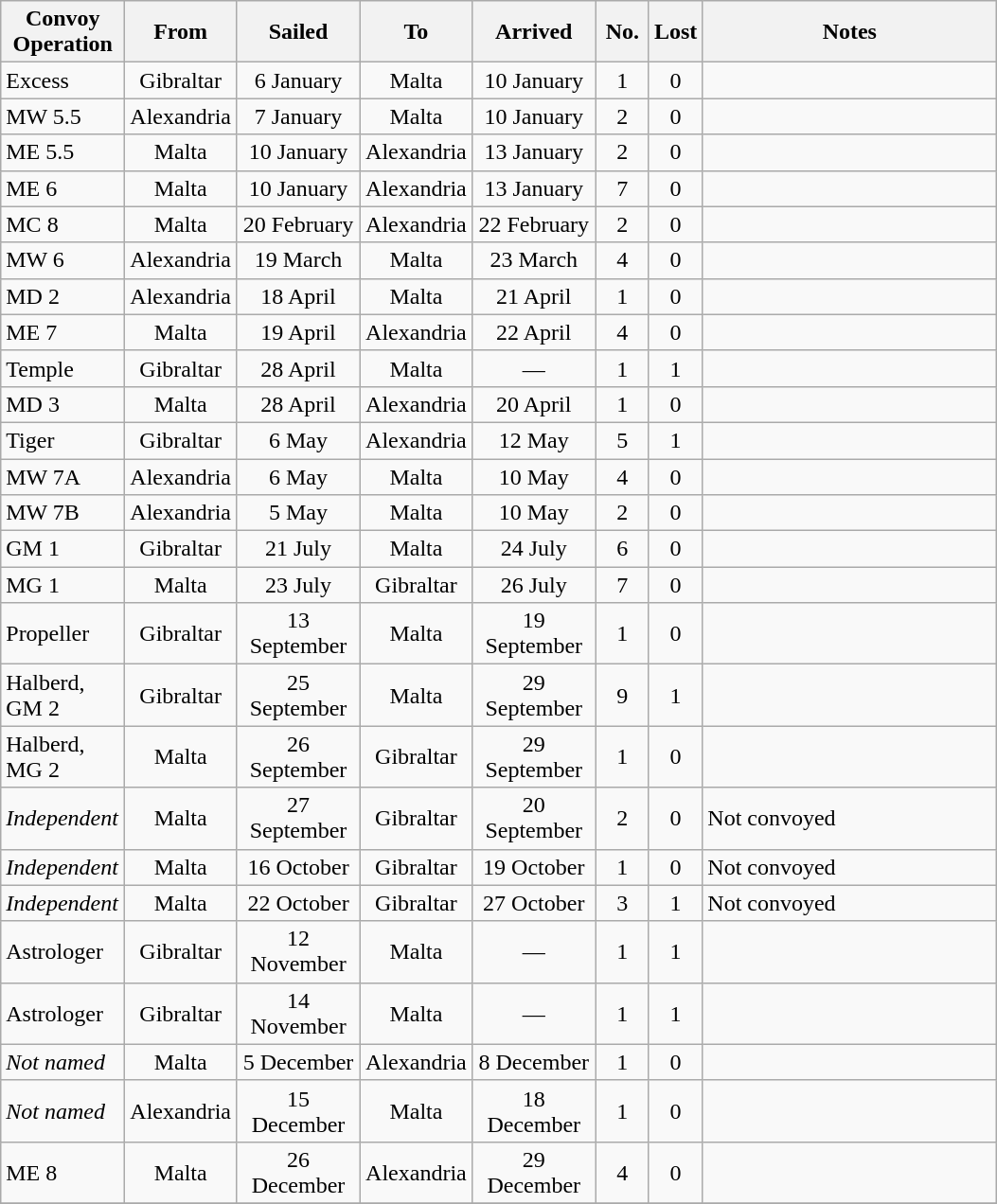<table class="wikitable sortable">
<tr>
<th scope="col" width="80px">Convoy<br>Operation</th>
<th scope="col" width="60px">From</th>
<th scope="col" width="80px">Sailed</th>
<th scope="col" width="60px">To</th>
<th scope="col" width="80px">Arrived</th>
<th scope="col" width="30px">No.</th>
<th scope="col" width="30px">Lost</th>
<th scope="col" width="200px">Notes</th>
</tr>
<tr>
<td align="left">Excess</td>
<td align="center">Gibraltar</td>
<td align="center">6 January</td>
<td align="center">Malta</td>
<td align="center">10 January</td>
<td align="center">1</td>
<td align="center">0</td>
<td align="left"></td>
</tr>
<tr>
<td align="left">MW 5.5</td>
<td align="center">Alexandria</td>
<td align="center">7 January</td>
<td align="center">Malta</td>
<td align="center">10 January</td>
<td align="center">2</td>
<td align="center">0</td>
<td align="left"></td>
</tr>
<tr>
<td align="left">ME 5.5</td>
<td align="center">Malta</td>
<td align="center">10 January</td>
<td align="center">Alexandria</td>
<td align="center">13 January</td>
<td align="center">2</td>
<td align="center">0</td>
<td align="left"></td>
</tr>
<tr>
<td align="left">ME 6</td>
<td align="center">Malta</td>
<td align="center">10 January</td>
<td align="center">Alexandria</td>
<td align="center">13 January</td>
<td align="center">7</td>
<td align="center">0</td>
<td align="left"></td>
</tr>
<tr>
<td align="left">MC 8</td>
<td align="center">Malta</td>
<td align="center">20 February</td>
<td align="center">Alexandria</td>
<td align="center">22 February</td>
<td align="center">2</td>
<td align="center">0</td>
<td align="left"></td>
</tr>
<tr>
<td align="left">MW 6</td>
<td align="center">Alexandria</td>
<td align="center">19 March</td>
<td align="center">Malta</td>
<td align="center">23 March</td>
<td align="center">4</td>
<td align="center">0</td>
<td align="left"></td>
</tr>
<tr>
<td align="left">MD 2</td>
<td align="center">Alexandria</td>
<td align="center">18 April</td>
<td align="center">Malta</td>
<td align="center">21 April</td>
<td align="center">1</td>
<td align="center">0</td>
<td align="left"></td>
</tr>
<tr>
<td align="left">ME 7</td>
<td align="center">Malta</td>
<td align="center">19 April</td>
<td align="center">Alexandria</td>
<td align="center">22 April</td>
<td align="center">4</td>
<td align="center">0</td>
<td align="left"></td>
</tr>
<tr>
<td align="left">Temple</td>
<td align="center">Gibraltar</td>
<td align="center">28 April</td>
<td align="center">Malta</td>
<td align="center">—</td>
<td align="center">1</td>
<td align="center">1</td>
<td align="left"></td>
</tr>
<tr>
<td align="left">MD 3</td>
<td align="center">Malta</td>
<td align="center">28 April</td>
<td align="center">Alexandria</td>
<td align="center">20 April</td>
<td align="center">1</td>
<td align="center">0</td>
<td align="left"></td>
</tr>
<tr>
<td align="left">Tiger</td>
<td align="center">Gibraltar</td>
<td align="center">6 May</td>
<td align="center">Alexandria</td>
<td align="center">12 May</td>
<td align="center">5</td>
<td align="center">1</td>
<td align="left"></td>
</tr>
<tr>
<td align="left">MW 7A</td>
<td align="center">Alexandria</td>
<td align="center">6 May</td>
<td align="center">Malta</td>
<td align="center">10 May</td>
<td align="center">4</td>
<td align="center">0</td>
<td align="left"></td>
</tr>
<tr>
<td align="left">MW 7B</td>
<td align="center">Alexandria</td>
<td align="center">5 May</td>
<td align="center">Malta</td>
<td align="center">10 May</td>
<td align="center">2</td>
<td align="center">0</td>
<td align="left"></td>
</tr>
<tr>
<td align="left">GM 1</td>
<td align="center">Gibraltar</td>
<td align="center">21 July</td>
<td align="center">Malta</td>
<td align="center">24 July</td>
<td align="center">6</td>
<td align="center">0</td>
<td align="left"></td>
</tr>
<tr>
<td align="left">MG 1</td>
<td align="center">Malta</td>
<td align="center">23 July</td>
<td align="center">Gibraltar</td>
<td align="center">26 July</td>
<td align="center">7</td>
<td align="center">0</td>
<td align="left"></td>
</tr>
<tr>
<td align="left">Propeller</td>
<td align="center">Gibraltar</td>
<td align="center">13 September</td>
<td align="center">Malta</td>
<td align="center">19 September</td>
<td align="center">1</td>
<td align="center">0</td>
<td align="left"></td>
</tr>
<tr>
<td align="left">Halberd, GM 2</td>
<td align="center">Gibraltar</td>
<td align="center">25 September</td>
<td align="center">Malta</td>
<td align="center">29 September</td>
<td align="center">9</td>
<td align="center">1</td>
<td align="left"></td>
</tr>
<tr>
<td align="left">Halberd, MG 2</td>
<td align="center">Malta</td>
<td align="center">26 September</td>
<td align="center">Gibraltar</td>
<td align="center">29 September</td>
<td align="center">1</td>
<td align="center">0</td>
<td align="left"></td>
</tr>
<tr>
<td align="left"><em>Independent</em></td>
<td align="center">Malta</td>
<td align="center">27 September</td>
<td align="center">Gibraltar</td>
<td align="center">20 September</td>
<td align="center">2</td>
<td align="center">0</td>
<td align="left">Not convoyed</td>
</tr>
<tr>
<td align="left"><em>Independent</em></td>
<td align="center">Malta</td>
<td align="center">16 October</td>
<td align="center">Gibraltar</td>
<td align="center">19 October</td>
<td align="center">1</td>
<td align="center">0</td>
<td align="left">Not convoyed</td>
</tr>
<tr>
<td align="left"><em>Independent</em></td>
<td align="center">Malta</td>
<td align="center">22 October</td>
<td align="center">Gibraltar</td>
<td align="center">27 October</td>
<td align="center">3</td>
<td align="center">1</td>
<td align="left">Not convoyed</td>
</tr>
<tr>
<td align="left">Astrologer</td>
<td align="center">Gibraltar</td>
<td align="center">12 November</td>
<td align="center">Malta</td>
<td align="center">—</td>
<td align="center">1</td>
<td align="center">1</td>
<td align="left"></td>
</tr>
<tr>
<td align="left">Astrologer</td>
<td align="center">Gibraltar</td>
<td align="center">14 November</td>
<td align="center">Malta</td>
<td align="center">—</td>
<td align="center">1</td>
<td align="center">1</td>
<td align="left"></td>
</tr>
<tr>
<td align="left"><em>Not named</em></td>
<td align="center">Malta</td>
<td align="center">5 December</td>
<td align="center">Alexandria</td>
<td align="center">8 December</td>
<td align="center">1</td>
<td align="center">0</td>
<td align="left"></td>
</tr>
<tr>
<td align="left"><em>Not named</em></td>
<td align="center">Alexandria</td>
<td align="center">15 December</td>
<td align="center">Malta</td>
<td align="center">18 December</td>
<td align="center">1</td>
<td align="center">0</td>
<td align="left"></td>
</tr>
<tr>
<td align="left">ME 8</td>
<td align="center">Malta</td>
<td align="center">26 December</td>
<td align="center">Alexandria</td>
<td align="center">29 December</td>
<td align="center">4</td>
<td align="center">0</td>
<td align="left"></td>
</tr>
<tr>
</tr>
</table>
